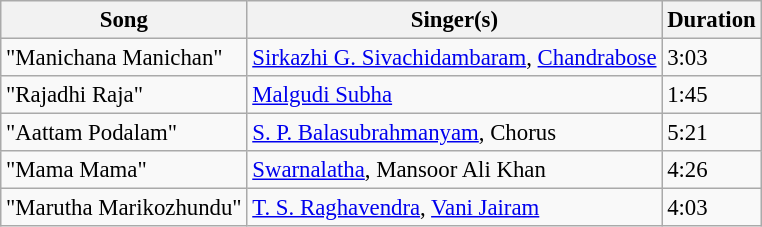<table class="wikitable" style="font-size:95%;">
<tr>
<th>Song</th>
<th>Singer(s)</th>
<th>Duration</th>
</tr>
<tr>
<td>"Manichana Manichan"</td>
<td><a href='#'>Sirkazhi G. Sivachidambaram</a>, <a href='#'>Chandrabose</a></td>
<td>3:03</td>
</tr>
<tr>
<td>"Rajadhi Raja"</td>
<td><a href='#'>Malgudi Subha</a></td>
<td>1:45</td>
</tr>
<tr>
<td>"Aattam Podalam"</td>
<td><a href='#'>S. P. Balasubrahmanyam</a>, Chorus</td>
<td>5:21</td>
</tr>
<tr>
<td>"Mama Mama"</td>
<td><a href='#'>Swarnalatha</a>, Mansoor Ali Khan</td>
<td>4:26</td>
</tr>
<tr>
<td>"Marutha Marikozhundu"</td>
<td><a href='#'>T. S. Raghavendra</a>, <a href='#'>Vani Jairam</a></td>
<td>4:03</td>
</tr>
</table>
